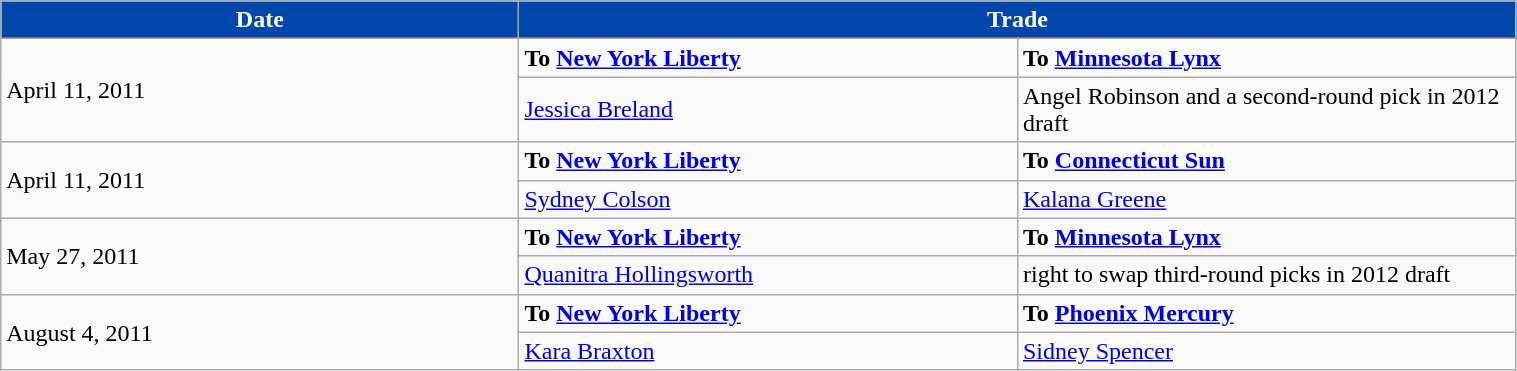<table class="wikitable" style="width:80%">
<tr>
<th style="background:#0047AB;color:white; width=125">Date</th>
<th style="background:#0047AB;color:white;" colspan=2>Trade</th>
</tr>
<tr>
<td rowspan=2>April 11, 2011</td>
<td width=325><strong>To <a href='#'>New York Liberty</a></strong></td>
<td width=325><strong>To <a href='#'>Minnesota Lynx</a></strong></td>
</tr>
<tr>
<td><a href='#'>Jessica Breland</a></td>
<td>Angel Robinson and a second-round pick in 2012 draft</td>
</tr>
<tr>
<td rowspan=2>April 11, 2011</td>
<td width=325><strong>To <a href='#'>New York Liberty</a></strong></td>
<td width=325><strong>To <a href='#'>Connecticut Sun</a></strong></td>
</tr>
<tr>
<td><a href='#'>Sydney Colson</a></td>
<td><a href='#'>Kalana Greene</a></td>
</tr>
<tr>
<td rowspan=2>May 27, 2011</td>
<td width=325><strong>To <a href='#'>New York Liberty</a></strong></td>
<td width=325><strong>To <a href='#'>Minnesota Lynx</a></strong></td>
</tr>
<tr>
<td><a href='#'>Quanitra Hollingsworth</a></td>
<td>right to swap third-round picks in 2012 draft</td>
</tr>
<tr>
<td rowspan=2>August 4, 2011</td>
<td width=325><strong>To <a href='#'>New York Liberty</a></strong></td>
<td width=325><strong>To <a href='#'>Phoenix Mercury</a></strong></td>
</tr>
<tr>
<td><a href='#'>Kara Braxton</a></td>
<td><a href='#'>Sidney Spencer</a></td>
</tr>
</table>
